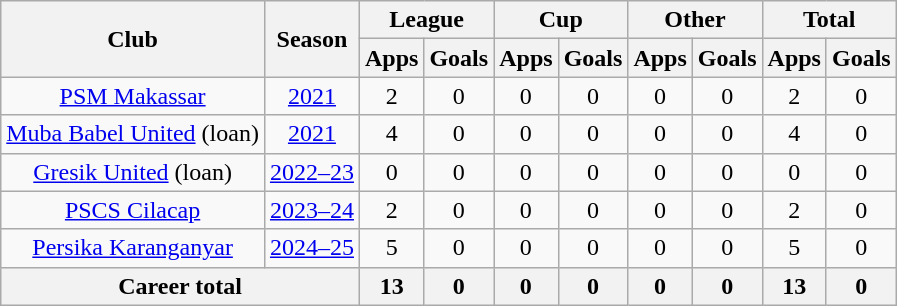<table class="wikitable" style="text-align: center">
<tr>
<th rowspan="2">Club</th>
<th rowspan="2">Season</th>
<th colspan="2">League</th>
<th colspan="2">Cup</th>
<th colspan="2">Other</th>
<th colspan="2">Total</th>
</tr>
<tr>
<th>Apps</th>
<th>Goals</th>
<th>Apps</th>
<th>Goals</th>
<th>Apps</th>
<th>Goals</th>
<th>Apps</th>
<th>Goals</th>
</tr>
<tr>
<td rowspan="1"><a href='#'>PSM Makassar</a></td>
<td><a href='#'>2021</a></td>
<td>2</td>
<td>0</td>
<td>0</td>
<td>0</td>
<td>0</td>
<td>0</td>
<td>2</td>
<td>0</td>
</tr>
<tr>
<td rowspan="1"><a href='#'>Muba Babel United</a> (loan)</td>
<td><a href='#'>2021</a></td>
<td>4</td>
<td>0</td>
<td>0</td>
<td>0</td>
<td>0</td>
<td>0</td>
<td>4</td>
<td>0</td>
</tr>
<tr>
<td rowspan="1"><a href='#'>Gresik United</a> (loan)</td>
<td><a href='#'>2022–23</a></td>
<td>0</td>
<td>0</td>
<td>0</td>
<td>0</td>
<td>0</td>
<td>0</td>
<td>0</td>
<td>0</td>
</tr>
<tr>
<td rowspan="1"><a href='#'>PSCS Cilacap</a></td>
<td><a href='#'>2023–24</a></td>
<td>2</td>
<td>0</td>
<td>0</td>
<td>0</td>
<td>0</td>
<td>0</td>
<td>2</td>
<td>0</td>
</tr>
<tr>
<td rowspan="1"><a href='#'>Persika Karanganyar</a></td>
<td><a href='#'>2024–25</a></td>
<td>5</td>
<td>0</td>
<td>0</td>
<td>0</td>
<td>0</td>
<td>0</td>
<td>5</td>
<td>0</td>
</tr>
<tr>
<th colspan=2>Career total</th>
<th>13</th>
<th>0</th>
<th>0</th>
<th>0</th>
<th>0</th>
<th>0</th>
<th>13</th>
<th>0</th>
</tr>
</table>
